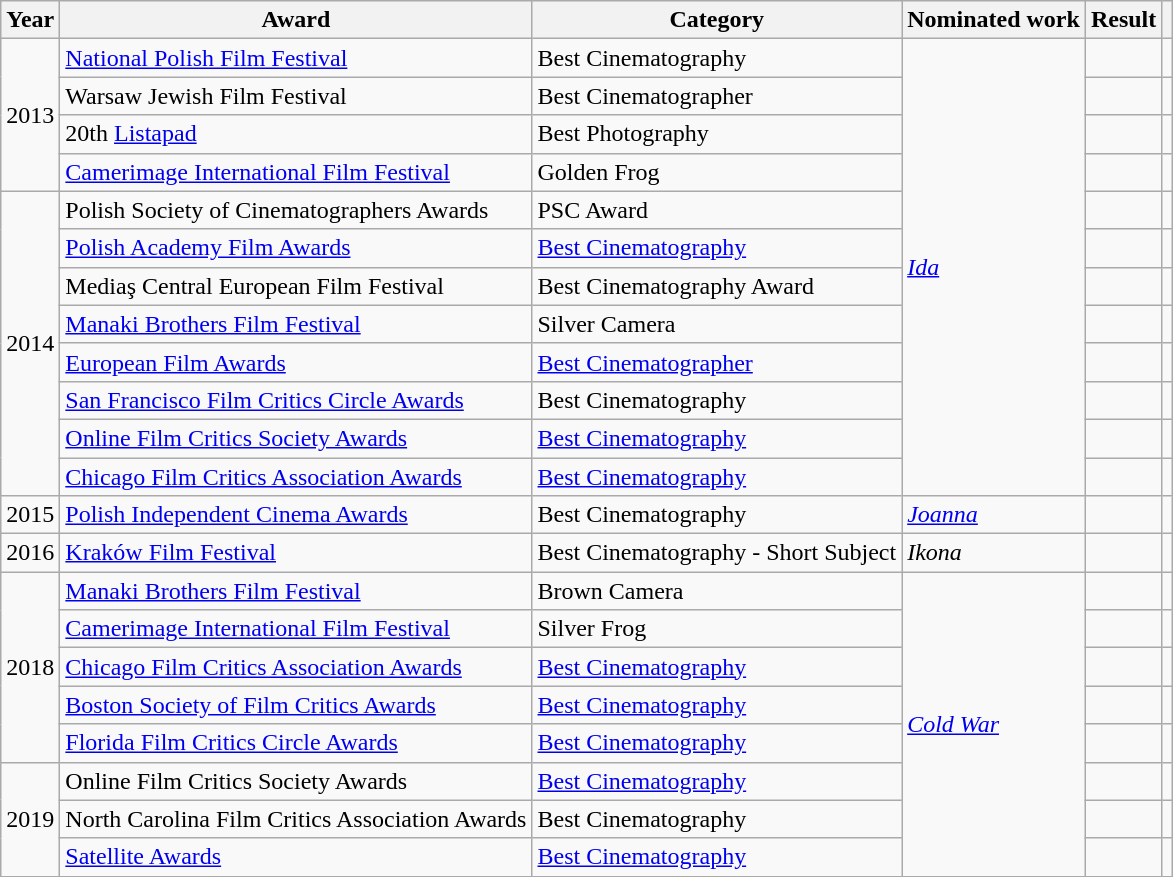<table class="wikitable">
<tr>
<th>Year</th>
<th>Award</th>
<th>Category</th>
<th>Nominated work</th>
<th>Result</th>
<th></th>
</tr>
<tr>
<td rowspan=4>2013</td>
<td><a href='#'>National Polish Film Festival</a></td>
<td>Best Cinematography</td>
<td rowspan="12"><em><a href='#'>Ida</a></em></td>
<td></td>
<td style="text-align:center;"></td>
</tr>
<tr>
<td>Warsaw Jewish Film Festival</td>
<td>Best Cinematographer</td>
<td></td>
<td style="text-align:center;"></td>
</tr>
<tr>
<td>20th <a href='#'>Listapad</a></td>
<td>Best Photography</td>
<td></td>
<td style="text-align:center;"></td>
</tr>
<tr>
<td><a href='#'>Camerimage International Film Festival</a></td>
<td>Golden Frog</td>
<td></td>
<td style="text-align:center;"></td>
</tr>
<tr>
<td rowspan=8>2014</td>
<td>Polish Society of Cinematographers Awards</td>
<td>PSC Award</td>
<td></td>
<td style="text-align:center;"></td>
</tr>
<tr>
<td><a href='#'>Polish Academy Film Awards</a></td>
<td><a href='#'>Best Cinematography</a></td>
<td></td>
<td style="text-align:center;"></td>
</tr>
<tr>
<td>Mediaş Central European Film Festival</td>
<td>Best Cinematography Award</td>
<td></td>
<td style="text-align:center;"></td>
</tr>
<tr>
<td><a href='#'>Manaki Brothers Film Festival</a></td>
<td>Silver Camera</td>
<td></td>
<td style="text-align:center;"></td>
</tr>
<tr>
<td><a href='#'>European Film Awards</a></td>
<td><a href='#'>Best Cinematographer</a></td>
<td></td>
<td style="text-align:center;"></td>
</tr>
<tr>
<td><a href='#'>San Francisco Film Critics Circle Awards</a></td>
<td>Best Cinematography</td>
<td></td>
<td style="text-align:center;"></td>
</tr>
<tr>
<td><a href='#'>Online Film Critics Society Awards</a></td>
<td><a href='#'>Best Cinematography</a></td>
<td></td>
<td style="text-align:center;"></td>
</tr>
<tr>
<td><a href='#'>Chicago Film Critics Association Awards</a></td>
<td><a href='#'>Best Cinematography</a></td>
<td></td>
<td style="text-align:center;"></td>
</tr>
<tr>
<td>2015</td>
<td><a href='#'>Polish Independent Cinema Awards</a></td>
<td>Best Cinematography</td>
<td><em><a href='#'>Joanna</a></em></td>
<td></td>
<td style="text-align:center;"></td>
</tr>
<tr>
<td>2016</td>
<td><a href='#'>Kraków Film Festival</a></td>
<td>Best Cinematography - Short Subject</td>
<td><em>Ikona</em></td>
<td></td>
<td style="text-align:center;"></td>
</tr>
<tr>
<td rowspan=5>2018</td>
<td><a href='#'>Manaki Brothers Film Festival</a></td>
<td>Brown Camera</td>
<td rowspan="8"><em><a href='#'>Cold War</a></em></td>
<td></td>
<td style="text-align:center;"></td>
</tr>
<tr>
<td><a href='#'>Camerimage International Film Festival</a></td>
<td>Silver Frog</td>
<td></td>
<td style="text-align:center;"></td>
</tr>
<tr>
<td><a href='#'>Chicago Film Critics Association Awards</a></td>
<td><a href='#'>Best Cinematography</a></td>
<td></td>
<td style="text-align:center;"></td>
</tr>
<tr>
<td><a href='#'>Boston Society of Film Critics Awards</a></td>
<td><a href='#'>Best Cinematography</a></td>
<td></td>
<td style="text-align:center;"></td>
</tr>
<tr>
<td><a href='#'>Florida Film Critics Circle Awards</a></td>
<td><a href='#'>Best Cinematography</a></td>
<td></td>
<td style="text-align:center;"></td>
</tr>
<tr>
<td rowspan=3>2019</td>
<td>Online Film Critics Society Awards</td>
<td><a href='#'>Best Cinematography</a></td>
<td></td>
<td style="text-align:center;"></td>
</tr>
<tr>
<td>North Carolina Film Critics Association Awards</td>
<td>Best Cinematography</td>
<td></td>
<td style="text-align:center;"></td>
</tr>
<tr>
<td><a href='#'>Satellite Awards</a></td>
<td><a href='#'>Best Cinematography</a></td>
<td></td>
<td style="text-align:center;"></td>
</tr>
<tr>
</tr>
</table>
